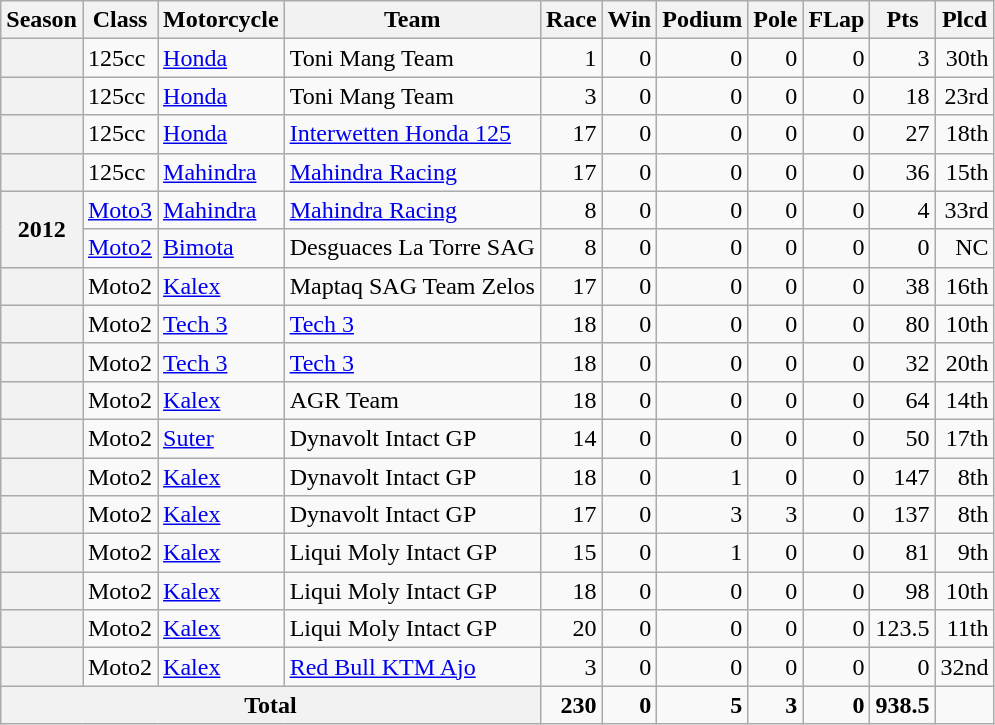<table class="wikitable" style="text-align:right;">
<tr>
<th>Season</th>
<th>Class</th>
<th>Motorcycle</th>
<th>Team</th>
<th>Race</th>
<th>Win</th>
<th>Podium</th>
<th>Pole</th>
<th>FLap</th>
<th>Pts</th>
<th>Plcd</th>
</tr>
<tr>
<th></th>
<td style="text-align:left;">125cc</td>
<td style="text-align:left;"><a href='#'>Honda</a></td>
<td style="text-align:left;">Toni Mang Team</td>
<td>1</td>
<td>0</td>
<td>0</td>
<td>0</td>
<td>0</td>
<td>3</td>
<td>30th</td>
</tr>
<tr>
<th></th>
<td style="text-align:left;">125cc</td>
<td style="text-align:left;"><a href='#'>Honda</a></td>
<td style="text-align:left;">Toni Mang Team</td>
<td>3</td>
<td>0</td>
<td>0</td>
<td>0</td>
<td>0</td>
<td>18</td>
<td>23rd</td>
</tr>
<tr>
<th></th>
<td style="text-align:left;">125cc</td>
<td style="text-align:left;"><a href='#'>Honda</a></td>
<td style="text-align:left;"><a href='#'>Interwetten Honda 125</a></td>
<td>17</td>
<td>0</td>
<td>0</td>
<td>0</td>
<td>0</td>
<td>27</td>
<td>18th</td>
</tr>
<tr>
<th></th>
<td style="text-align:left;">125cc</td>
<td style="text-align:left;"><a href='#'>Mahindra</a></td>
<td style="text-align:left;"><a href='#'>Mahindra Racing</a></td>
<td>17</td>
<td>0</td>
<td>0</td>
<td>0</td>
<td>0</td>
<td>36</td>
<td>15th</td>
</tr>
<tr>
<th rowspan="2">2012</th>
<td><a href='#'>Moto3</a></td>
<td style="text-align:left;"><a href='#'>Mahindra</a></td>
<td style="text-align:left;"><a href='#'>Mahindra Racing</a></td>
<td>8</td>
<td>0</td>
<td>0</td>
<td>0</td>
<td>0</td>
<td>4</td>
<td>33rd</td>
</tr>
<tr>
<td><a href='#'>Moto2</a></td>
<td style="text-align:left;"><a href='#'>Bimota</a></td>
<td style="text-align:left;">Desguaces La Torre SAG</td>
<td>8</td>
<td>0</td>
<td>0</td>
<td>0</td>
<td>0</td>
<td>0</td>
<td>NC</td>
</tr>
<tr>
<th></th>
<td>Moto2</td>
<td style="text-align:left;"><a href='#'>Kalex</a></td>
<td style="text-align:left;">Maptaq SAG Team Zelos</td>
<td>17</td>
<td>0</td>
<td>0</td>
<td>0</td>
<td>0</td>
<td>38</td>
<td>16th</td>
</tr>
<tr>
<th></th>
<td>Moto2</td>
<td style="text-align:left;"><a href='#'>Tech 3</a></td>
<td style="text-align:left;"><a href='#'>Tech 3</a></td>
<td>18</td>
<td>0</td>
<td>0</td>
<td>0</td>
<td>0</td>
<td>80</td>
<td>10th</td>
</tr>
<tr>
<th></th>
<td>Moto2</td>
<td style="text-align:left;"><a href='#'>Tech 3</a></td>
<td style="text-align:left;"><a href='#'>Tech 3</a></td>
<td>18</td>
<td>0</td>
<td>0</td>
<td>0</td>
<td>0</td>
<td>32</td>
<td>20th</td>
</tr>
<tr>
<th></th>
<td>Moto2</td>
<td style="text-align:left;"><a href='#'>Kalex</a></td>
<td style="text-align:left;">AGR Team</td>
<td>18</td>
<td>0</td>
<td>0</td>
<td>0</td>
<td>0</td>
<td>64</td>
<td>14th</td>
</tr>
<tr>
<th></th>
<td>Moto2</td>
<td style="text-align:left;"><a href='#'>Suter</a></td>
<td style="text-align:left;">Dynavolt Intact GP</td>
<td>14</td>
<td>0</td>
<td>0</td>
<td>0</td>
<td>0</td>
<td>50</td>
<td>17th</td>
</tr>
<tr>
<th></th>
<td>Moto2</td>
<td style="text-align:left;"><a href='#'>Kalex</a></td>
<td style="text-align:left;">Dynavolt Intact GP</td>
<td>18</td>
<td>0</td>
<td>1</td>
<td>0</td>
<td>0</td>
<td>147</td>
<td>8th</td>
</tr>
<tr>
<th></th>
<td>Moto2</td>
<td style="text-align:left;"><a href='#'>Kalex</a></td>
<td style="text-align:left;">Dynavolt Intact GP</td>
<td>17</td>
<td>0</td>
<td>3</td>
<td>3</td>
<td>0</td>
<td>137</td>
<td>8th</td>
</tr>
<tr>
<th></th>
<td>Moto2</td>
<td style="text-align:left;"><a href='#'>Kalex</a></td>
<td style="text-align:left;">Liqui Moly Intact GP</td>
<td>15</td>
<td>0</td>
<td>1</td>
<td>0</td>
<td>0</td>
<td>81</td>
<td>9th</td>
</tr>
<tr>
<th></th>
<td>Moto2</td>
<td style="text-align:left;"><a href='#'>Kalex</a></td>
<td style="text-align:left;">Liqui Moly Intact GP</td>
<td>18</td>
<td>0</td>
<td>0</td>
<td>0</td>
<td>0</td>
<td>98</td>
<td>10th</td>
</tr>
<tr>
<th></th>
<td>Moto2</td>
<td style="text-align:left;"><a href='#'>Kalex</a></td>
<td style="text-align:left;">Liqui Moly Intact GP</td>
<td>20</td>
<td>0</td>
<td>0</td>
<td>0</td>
<td>0</td>
<td>123.5</td>
<td>11th</td>
</tr>
<tr>
<th></th>
<td>Moto2</td>
<td style="text-align:left;"><a href='#'>Kalex</a></td>
<td style="text-align:left;"><a href='#'>Red Bull KTM Ajo</a></td>
<td>3</td>
<td>0</td>
<td>0</td>
<td>0</td>
<td>0</td>
<td>0</td>
<td>32nd</td>
</tr>
<tr>
<th colspan="4">Total</th>
<td><strong>230</strong></td>
<td><strong>0</strong></td>
<td><strong>5</strong></td>
<td><strong>3</strong></td>
<td><strong>0</strong></td>
<td><strong>938.5</strong></td>
<td></td>
</tr>
</table>
